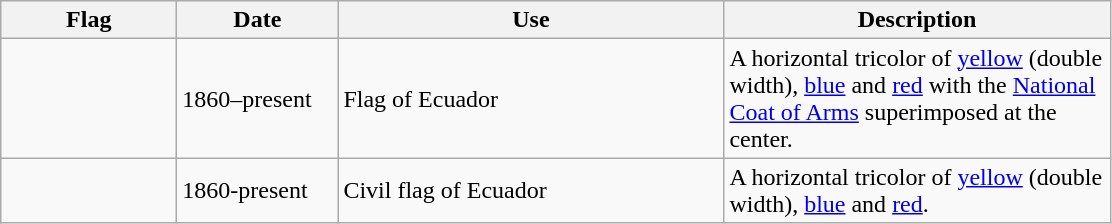<table class="wikitable">
<tr>
<th style="width:110px;">Flag</th>
<th style="width:100px;">Date</th>
<th style="width:250px;">Use</th>
<th style="width:250px;">Description</th>
</tr>
<tr>
<td></td>
<td>1860–present</td>
<td> Flag of Ecuador</td>
<td>A horizontal tricolor of <a href='#'>yellow</a> (double width), <a href='#'>blue</a> and <a href='#'>red</a> with the <a href='#'>National Coat of Arms</a> superimposed at the center.</td>
</tr>
<tr>
<td></td>
<td>1860-present</td>
<td> Civil flag of Ecuador</td>
<td>A horizontal tricolor of <a href='#'>yellow</a> (double width), <a href='#'>blue</a> and <a href='#'>red</a>.</td>
</tr>
</table>
